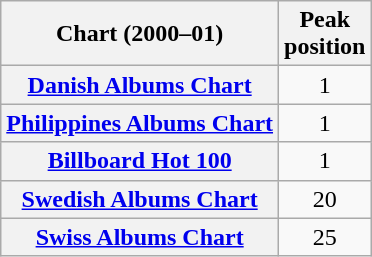<table class="wikitable sortable plainrowheaders">
<tr>
<th>Chart (2000–01)</th>
<th>Peak<br>position</th>
</tr>
<tr>
<th scope="row"><a href='#'>Danish Albums Chart</a></th>
<td style="text-align:center;">1</td>
</tr>
<tr>
<th scope="row"><a href='#'>Philippines Albums Chart</a></th>
<td style="text-align:center;">1</td>
</tr>
<tr>
<th scope="row"><a href='#'>Billboard Hot 100</a></th>
<td style="text-align:center;">1</td>
</tr>
<tr>
<th scope="row"><a href='#'>Swedish Albums Chart</a></th>
<td style="text-align:center;">20</td>
</tr>
<tr>
<th scope="row"><a href='#'>Swiss Albums Chart</a></th>
<td style="text-align:center;">25</td>
</tr>
</table>
